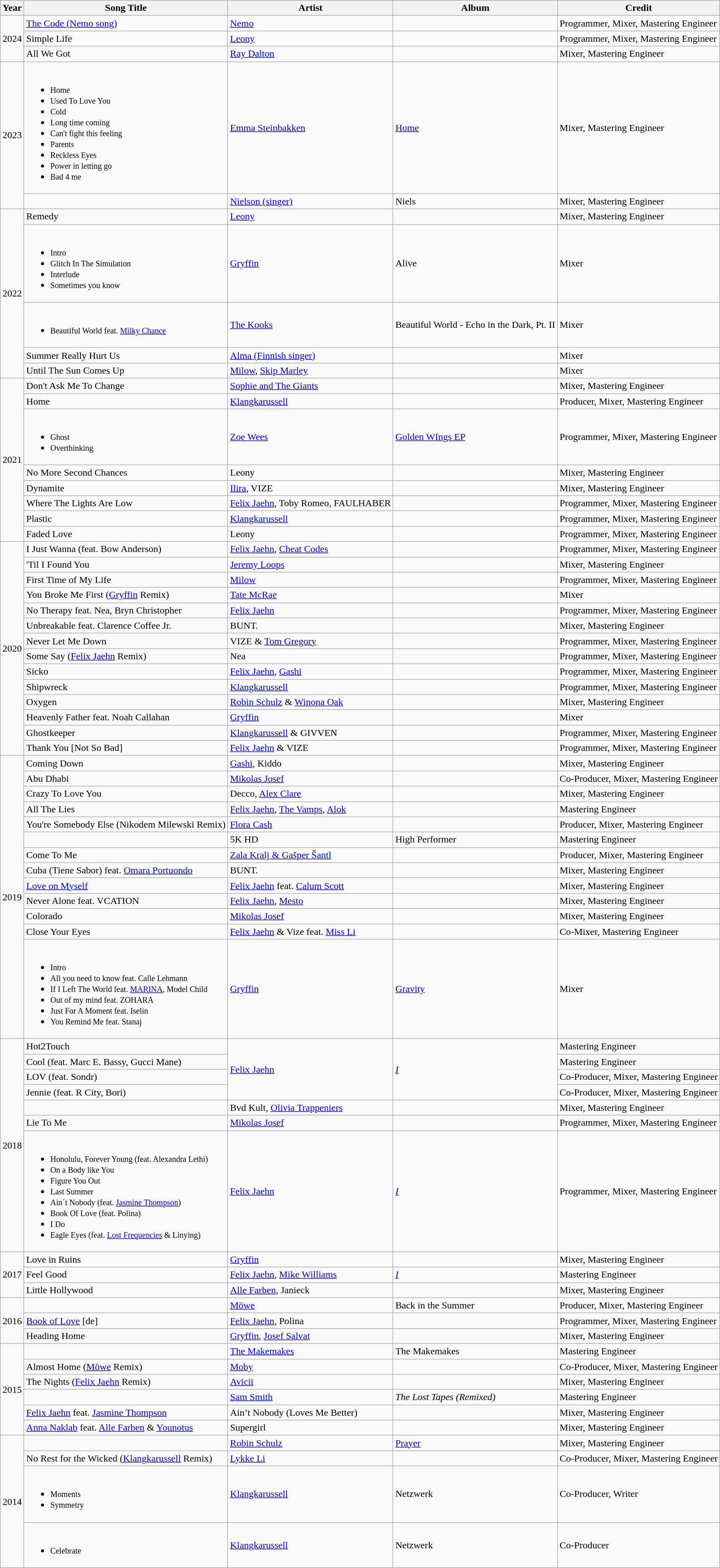<table class="wikitable sortable">
<tr>
<th>Year </th>
<th>Song Title</th>
<th>Artist</th>
<th>Album</th>
<th>Credit</th>
</tr>
<tr>
<td rowspan="3">2024</td>
<td><a href='#'>The Code (Nemo song)</a></td>
<td><a href='#'>Nemo</a></td>
<td></td>
<td>Programmer, Mixer, Mastering Engineer</td>
</tr>
<tr>
<td>Simple Life</td>
<td><a href='#'>Leony</a></td>
<td></td>
<td>Programmer, Mixer, Mastering Engineer</td>
</tr>
<tr>
<td>All We Got</td>
<td><a href='#'>Ray Dalton</a></td>
<td></td>
<td>Mixer, Mastering Engineer</td>
</tr>
<tr>
<td rowspan="2">2023</td>
<td><br><ul><li><small>Home</small></li><li><small>Used To Love You</small></li><li><small>Cold</small></li><li><small>Long time coming</small></li><li><small>Can't fight this feeling</small></li><li><small>Parents</small></li><li><small>Reckless Eyes</small></li><li><small>Power in letting go</small></li><li><small>Bad 4 me</small></li></ul></td>
<td><a href='#'>Emma Steinbakken</a></td>
<td><a href='#'>Home</a></td>
<td>Mixer, Mastering Engineer</td>
</tr>
<tr>
<td></td>
<td><a href='#'>Nielson (singer)</a></td>
<td>Niels</td>
<td>Mixer, Mastering Engineer</td>
</tr>
<tr>
<td rowspan="5">2022</td>
<td>Remedy</td>
<td><a href='#'>Leony</a></td>
<td></td>
<td>Mixer, Mastering Engineer</td>
</tr>
<tr>
<td><br><ul><li><small>Intro</small></li><li><small>Glitch In The Simulation</small></li><li><small>Interlude</small></li><li><small>Sometimes you know</small></li></ul></td>
<td><a href='#'>Gryffin</a></td>
<td>Alive</td>
<td>Mixer</td>
</tr>
<tr>
<td><br><ul><li><small>Beautiful World feat. <a href='#'>Milky Chance</a></small></li></ul></td>
<td><a href='#'>The Kooks</a></td>
<td>Beautiful World - Echo in the Dark, Pt. II</td>
<td>Mixer</td>
</tr>
<tr>
<td>Summer Really Hurt Us</td>
<td><a href='#'>Alma (Finnish singer)</a></td>
<td></td>
<td>Mixer</td>
</tr>
<tr>
<td>Until The Sun Comes Up</td>
<td><a href='#'>Milow</a>, <a href='#'>Skip Marley</a></td>
<td></td>
<td>Mixer</td>
</tr>
<tr>
<td rowspan="8">2021</td>
<td>Don't Ask Me To Change</td>
<td><a href='#'>Sophie and The Giants</a></td>
<td></td>
<td>Mixer, Mastering Engineer</td>
</tr>
<tr>
<td>Home</td>
<td><a href='#'>Klangkarussell</a></td>
<td></td>
<td>Producer, Mixer, Mastering Engineer</td>
</tr>
<tr>
<td><br><ul><li><small>Ghost</small></li><li><small>Overthinking</small></li></ul></td>
<td><a href='#'>Zoe Wees</a></td>
<td><a href='#'>Golden WIngs EP</a></td>
<td>Programmer, Mixer, Mastering Engineer</td>
</tr>
<tr>
<td>No More Second Chances</td>
<td>Leony</td>
<td></td>
<td>Mixer, Mastering Engineer</td>
</tr>
<tr>
<td>Dynamite</td>
<td><a href='#'>Ilira</a>, VIZE</td>
<td></td>
<td>Mixer, Mastering Engineer</td>
</tr>
<tr>
<td>Where The Lights Are Low</td>
<td><a href='#'>Felix Jaehn</a>, Toby Romeo, FAULHABER</td>
<td></td>
<td>Programmer, Mixer, Mastering Engineer</td>
</tr>
<tr>
<td>Plastic</td>
<td><a href='#'>Klangkarussell</a></td>
<td></td>
<td>Programmer, Mixer, Mastering Engineer</td>
</tr>
<tr>
<td>Faded Love</td>
<td>Leony</td>
<td></td>
<td>Programmer, Mixer, Mastering Engineer</td>
</tr>
<tr>
<td rowspan="14">2020</td>
<td>I Just Wanna (feat. Bow Anderson)</td>
<td><a href='#'>Felix Jaehn</a>, <a href='#'>Cheat Codes</a></td>
<td></td>
<td>Programmer, Mixer, Mastering Engineer</td>
</tr>
<tr>
<td>'Til I Found You</td>
<td><a href='#'>Jeremy Loops</a></td>
<td></td>
<td>Mixer, Mastering Engineer</td>
</tr>
<tr>
<td>First Time of My Life</td>
<td><a href='#'>Milow</a></td>
<td></td>
<td>Programmer, Mixer, Mastering Engineer</td>
</tr>
<tr>
<td>You Broke Me First (<a href='#'>Gryffin</a> Remix)</td>
<td><a href='#'>Tate McRae</a></td>
<td></td>
<td>Mixer</td>
</tr>
<tr>
<td>No Therapy feat. Nea, Bryn Christopher</td>
<td><a href='#'>Felix Jaehn</a></td>
<td></td>
<td>Programmer, Mixer, Mastering Engineer</td>
</tr>
<tr>
<td>Unbreakable feat. Clarence Coffee Jr.</td>
<td>BUNT.</td>
<td></td>
<td>Mixer, Mastering Engineer</td>
</tr>
<tr>
<td>Never Let Me Down</td>
<td>VIZE & <a href='#'>Tom Gregory</a></td>
<td></td>
<td>Programmer, Mixer, Mastering Engineer</td>
</tr>
<tr>
<td>Some Say (<a href='#'>Felix Jaehn</a> Remix)</td>
<td>Nea</td>
<td></td>
<td>Programmer, Mixer, Mastering Engineer</td>
</tr>
<tr>
<td>Sicko</td>
<td><a href='#'>Felix Jaehn</a>, <a href='#'>Gashi</a></td>
<td></td>
<td>Programmer, Mixer, Mastering Engineer</td>
</tr>
<tr>
<td>Shipwreck</td>
<td><a href='#'>Klangkarussell</a></td>
<td></td>
<td>Programmer, Mixer, Mastering Engineer</td>
</tr>
<tr>
<td>Oxygen</td>
<td><a href='#'>Robin Schulz</a> & <a href='#'>Winona Oak</a></td>
<td></td>
<td>Mixer, Mastering Engineer</td>
</tr>
<tr>
<td>Heavenly Father feat. Noah Callahan</td>
<td><a href='#'>Gryffin</a></td>
<td></td>
<td>Mixer</td>
</tr>
<tr>
<td>Ghostkeeper</td>
<td><a href='#'>Klangkarussell</a> & GIVVEN</td>
<td></td>
<td>Programmer, Mixer, Mastering Engineer</td>
</tr>
<tr>
<td>Thank You [Not So Bad]</td>
<td><a href='#'>Felix Jaehn</a> & VIZE</td>
<td></td>
<td>Programmer, Mixer, Mastering Engineer</td>
</tr>
<tr>
<td rowspan="13">2019</td>
<td>Coming Down</td>
<td><a href='#'>Gashi</a>, Kiddo</td>
<td></td>
<td>Mixer, Mastering Engineer</td>
</tr>
<tr>
<td>Abu Dhabi</td>
<td><a href='#'>Mikolas Josef</a></td>
<td></td>
<td>Co-Producer, Mixer, Mastering Engineer</td>
</tr>
<tr>
<td>Crazy To Love You</td>
<td>Decco, <a href='#'>Alex Clare</a></td>
<td></td>
<td>Mixer, Mastering Engineer</td>
</tr>
<tr>
<td>All The Lies</td>
<td><a href='#'>Felix Jaehn</a>, <a href='#'>The Vamps</a>, <a href='#'>Alok</a></td>
<td></td>
<td>Mastering Engineer</td>
</tr>
<tr>
<td>You're Somebody Else (Nikodem Milewski Remix)</td>
<td><a href='#'>Flora Cash</a></td>
<td></td>
<td>Producer, Mixer, Mastering Engineer</td>
</tr>
<tr>
<td></td>
<td>5K HD</td>
<td>High Performer</td>
<td>Mastering Engineer</td>
</tr>
<tr>
<td>Come To Me</td>
<td><a href='#'>Zala Kralj & Gašper Šantl</a></td>
<td></td>
<td>Producer, Mixer, Mastering Engineer</td>
</tr>
<tr>
<td>Cuba (Tiene Sabor) feat. <a href='#'>Omara Portuondo</a></td>
<td>BUNT.</td>
<td></td>
<td>Mixer, Mastering Engineer</td>
</tr>
<tr>
<td><a href='#'>Love on Myself</a></td>
<td><a href='#'>Felix Jaehn</a> feat. <a href='#'>Calum Scott</a></td>
<td></td>
<td>Mixer, Mastering Engineer</td>
</tr>
<tr>
<td>Never Alone feat. VCATION</td>
<td><a href='#'>Felix Jaehn</a>, <a href='#'>Mesto</a></td>
<td></td>
<td>Mixer, Mastering Engineer</td>
</tr>
<tr>
<td>Colorado</td>
<td><a href='#'>Mikolas Josef</a></td>
<td></td>
<td>Mixer, Mastering Engineer</td>
</tr>
<tr>
<td>Close Your Eyes</td>
<td><a href='#'>Felix Jaehn</a> & Vize feat. <a href='#'>Miss Li</a></td>
<td></td>
<td>Co-Mixer, Mastering Engineer</td>
</tr>
<tr>
<td><br><ul><li><small>Intro</small></li><li><small>All you need to know feat. Calle Lehmann</small></li><li><small>If I Left The World feat. <a href='#'>MARINA</a>, Model Child</small></li><li><small>Out of my mind feat. ZOHARA</small></li><li><small>Just For A Moment feat. Iselin</small></li><li><small>You Remind Me feat. Stanaj</small></li></ul></td>
<td><a href='#'>Gryffin</a></td>
<td><a href='#'>Gravity</a></td>
<td>Mixer</td>
</tr>
<tr>
<td rowspan="7">2018</td>
<td>Hot2Touch</td>
<td rowspan="4"><a href='#'>Felix Jaehn</a></td>
<td rowspan="4"><em><a href='#'>I</a></em></td>
<td>Mastering Engineer</td>
</tr>
<tr>
<td>Cool (feat. Marc E. Bassy, Gucci Mane)</td>
<td>Mastering Engineer</td>
</tr>
<tr>
<td>LOV (feat. Sondr)</td>
<td>Co-Producer, Mixer, Mastering Engineer</td>
</tr>
<tr>
<td>Jennie (feat. R City, Bori)</td>
<td>Co-Producer, Mixer, Mastering Engineer</td>
</tr>
<tr>
<td></td>
<td>Bvd Kult, <a href='#'>Olivia Trappeniers</a></td>
<td></td>
<td>Mixer, Mastering Engineer</td>
</tr>
<tr>
<td>Lie To Me</td>
<td><a href='#'>Mikolas Josef</a></td>
<td></td>
<td>Programmer, Mixer, Mastering Engineer</td>
</tr>
<tr>
<td><br><ul><li><small>Honolulu, Forever Young (feat. Alexandra Lethi)</small></li><li><small>On a Body like You</small></li><li><small>Figure You Out</small></li><li><small>Last Summer</small></li><li><small>Ain´t Nobody (feat. <a href='#'>Jasmine Thompson</a>)</small></li><li><small>Book Of Love (feat. Polina)</small></li><li><small>I Do</small></li><li><small>Eagle Eyes (feat. <a href='#'>Lost Frequencies</a> & Linying)</small></li></ul></td>
<td><a href='#'>Felix Jaehn</a></td>
<td><em><a href='#'>I</a></em></td>
<td>Programmer, Mixer, Mastering Engineer</td>
</tr>
<tr>
<td rowspan="3">2017</td>
<td>Love in Ruins</td>
<td><a href='#'>Gryffin</a></td>
<td></td>
<td>Mixer, Mastering Engineer</td>
</tr>
<tr>
<td>Feel Good</td>
<td><a href='#'>Felix Jaehn</a>, <a href='#'>Mike Williams</a></td>
<td><em><a href='#'>I</a></em></td>
<td>Mastering Engineer</td>
</tr>
<tr>
<td>Little Hollywood</td>
<td><a href='#'>Alle Farben</a>, Janieck</td>
<td></td>
<td>Mixer, Mastering Engineer</td>
</tr>
<tr>
<td rowspan="3">2016</td>
<td></td>
<td><a href='#'>Möwe</a></td>
<td>Back in the Summer</td>
<td>Producer, Mixer, Mastering Engineer</td>
</tr>
<tr>
<td><a href='#'>Book of Love</a> [de]</td>
<td><a href='#'>Felix Jaehn</a>, Polina</td>
<td></td>
<td>Programmer, Mixer, Mastering Engineer</td>
</tr>
<tr>
<td>Heading Home</td>
<td><a href='#'>Gryffin</a>, <a href='#'>Josef Salvat</a></td>
<td></td>
<td>Mixer, Mastering Engineer</td>
</tr>
<tr>
<td rowspan="6">2015</td>
<td></td>
<td><a href='#'>The Makemakes</a></td>
<td>The Makemakes</td>
<td>Mastering Engineer</td>
</tr>
<tr>
<td>Almost Home (<a href='#'>Möwe</a> Remix)</td>
<td><a href='#'>Moby</a></td>
<td></td>
<td>Co-Producer, Mixer, Mastering Engineer</td>
</tr>
<tr>
<td>The Nights (<a href='#'>Felix Jaehn</a> Remix)</td>
<td><a href='#'>Avicii</a></td>
<td></td>
<td>Mixer, Mastering Engineer</td>
</tr>
<tr>
<td></td>
<td><a href='#'>Sam Smith</a></td>
<td><em>The Lost Tapes (Remixed)</em></td>
<td>Mastering Engineer</td>
</tr>
<tr>
<td><a href='#'>Felix Jaehn</a> feat. <a href='#'>Jasmine Thompson</a></td>
<td>Ain’t Nobody (Loves Me Better)</td>
<td></td>
<td>Mixer, Mastering Engineer</td>
</tr>
<tr>
<td><a href='#'>Anna Naklab</a> feat. <a href='#'>Alle Farben</a> & <a href='#'>Younotus</a></td>
<td>Supergirl</td>
<td></td>
<td>Mixer, Mastering Engineer</td>
</tr>
<tr>
<td rowspan="4">2014</td>
<td></td>
<td><a href='#'>Robin Schulz</a></td>
<td><a href='#'>Prayer</a></td>
<td>Mixer, Mastering Engineer</td>
</tr>
<tr>
<td>No Rest for the Wicked (<a href='#'>Klangkarussell</a> Remix)</td>
<td><a href='#'>Lykke Li</a></td>
<td></td>
<td>Co-Producer, Mixer, Mastering Engineer</td>
</tr>
<tr>
<td><br><ul><li><small>Moments</small></li><li><small>Symmetry</small></li></ul></td>
<td><a href='#'>Klangkarussell</a></td>
<td>Netzwerk</td>
<td>Co-Producer, Writer</td>
</tr>
<tr>
<td><br><ul><li><small>Celebrate</small></li></ul></td>
<td><a href='#'>Klangkarussell</a></td>
<td>Netzwerk</td>
<td>Co-Producer</td>
</tr>
</table>
